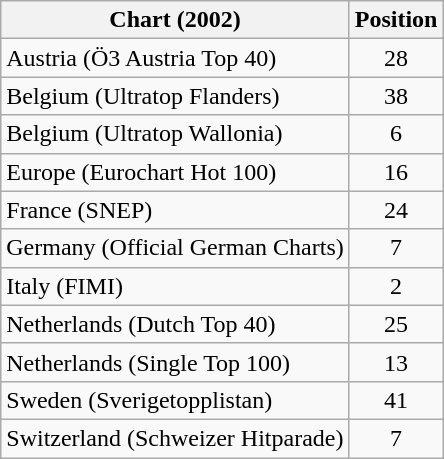<table class="wikitable sortable">
<tr>
<th>Chart (2002)</th>
<th>Position</th>
</tr>
<tr>
<td>Austria (Ö3 Austria Top 40)</td>
<td align="center">28</td>
</tr>
<tr>
<td>Belgium (Ultratop Flanders)</td>
<td align="center">38</td>
</tr>
<tr>
<td>Belgium (Ultratop Wallonia)</td>
<td align="center">6</td>
</tr>
<tr>
<td>Europe (Eurochart Hot 100)</td>
<td align="center">16</td>
</tr>
<tr>
<td>France (SNEP)</td>
<td align="center">24</td>
</tr>
<tr>
<td>Germany (Official German Charts)</td>
<td align="center">7</td>
</tr>
<tr>
<td>Italy (FIMI)</td>
<td align="center">2</td>
</tr>
<tr>
<td>Netherlands (Dutch Top 40)</td>
<td align="center">25</td>
</tr>
<tr>
<td>Netherlands (Single Top 100)</td>
<td align="center">13</td>
</tr>
<tr>
<td>Sweden (Sverigetopplistan)</td>
<td align="center">41</td>
</tr>
<tr>
<td>Switzerland (Schweizer Hitparade)</td>
<td align="center">7</td>
</tr>
</table>
